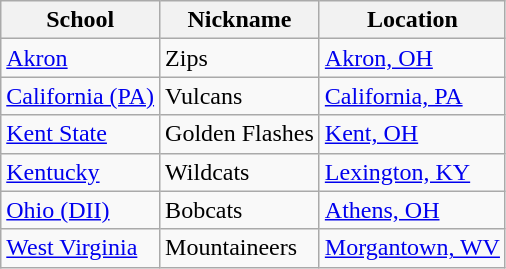<table class="wikitable sortable">
<tr>
<th>School</th>
<th>Nickname</th>
<th>Location</th>
</tr>
<tr>
<td><a href='#'>Akron</a></td>
<td>Zips</td>
<td><a href='#'>Akron, OH</a></td>
</tr>
<tr>
<td><a href='#'>California (PA)</a></td>
<td>Vulcans</td>
<td><a href='#'>California, PA</a></td>
</tr>
<tr>
<td><a href='#'>Kent State</a></td>
<td>Golden Flashes</td>
<td><a href='#'>Kent, OH</a></td>
</tr>
<tr>
<td><a href='#'>Kentucky</a></td>
<td>Wildcats</td>
<td><a href='#'>Lexington, KY</a></td>
</tr>
<tr>
<td><a href='#'>Ohio (DII)</a></td>
<td>Bobcats</td>
<td><a href='#'>Athens, OH</a></td>
</tr>
<tr>
<td><a href='#'>West Virginia</a></td>
<td>Mountaineers</td>
<td><a href='#'>Morgantown, WV</a></td>
</tr>
</table>
